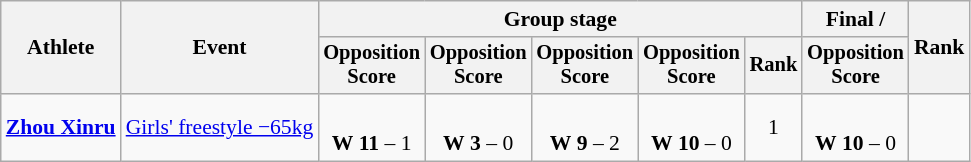<table class="wikitable" style="font-size:90%">
<tr>
<th rowspan=2>Athlete</th>
<th rowspan=2>Event</th>
<th colspan=5>Group stage</th>
<th>Final / </th>
<th rowspan=2>Rank</th>
</tr>
<tr style="font-size:95%">
<th>Opposition<br>Score</th>
<th>Opposition<br>Score</th>
<th>Opposition<br>Score</th>
<th>Opposition<br>Score</th>
<th>Rank</th>
<th>Opposition<br>Score</th>
</tr>
<tr align=center>
<td align=left><strong><a href='#'>Zhou Xinru</a></strong></td>
<td align=left><a href='#'>Girls' freestyle −65kg</a></td>
<td><br><strong>W</strong> <strong>11</strong> – 1 <sup></sup></td>
<td><br><strong>W</strong> <strong>3</strong> – 0 <sup></sup></td>
<td><br><strong>W</strong> <strong>9</strong> – 2 <sup></sup></td>
<td><br><strong>W</strong> <strong>10</strong> – 0 <sup></sup></td>
<td>1 </td>
<td><br><strong>W</strong> <strong>10</strong> – 0 <sup></sup></td>
<td></td>
</tr>
</table>
